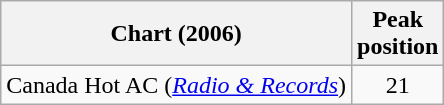<table class="wikitable sortable">
<tr>
<th>Chart (2006)</th>
<th>Peak<br>position</th>
</tr>
<tr>
<td>Canada Hot AC (<em><a href='#'>Radio & Records</a></em>)</td>
<td align="center">21</td>
</tr>
</table>
